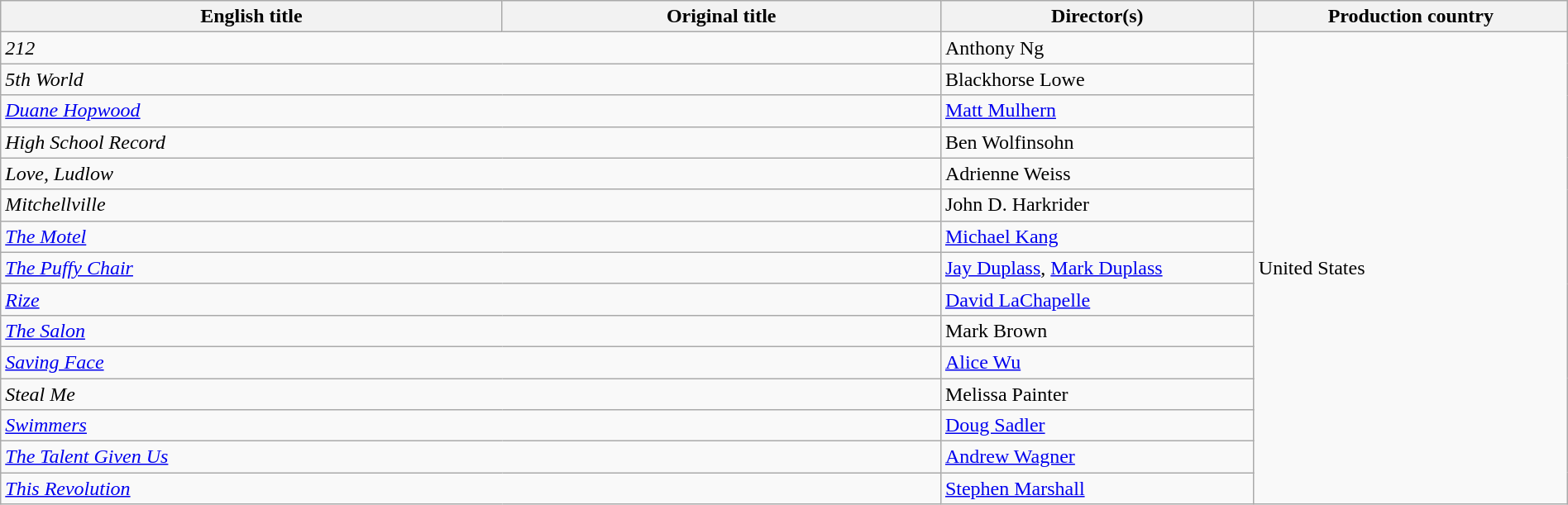<table class="wikitable" width=100%>
<tr>
<th scope="col" width="32%">English title</th>
<th scope="col" width="28%">Original title</th>
<th scope="col" width="20%">Director(s)</th>
<th scope="col" width="20%">Production country</th>
</tr>
<tr>
<td colspan=2><em>212</em></td>
<td>Anthony Ng</td>
<td rowspan=15>United States</td>
</tr>
<tr>
<td colspan=2><em>5th World</em></td>
<td>Blackhorse Lowe</td>
</tr>
<tr>
<td colspan=2><em><a href='#'>Duane Hopwood</a></em></td>
<td><a href='#'>Matt Mulhern</a></td>
</tr>
<tr>
<td colspan=2><em>High School Record</em></td>
<td>Ben Wolfinsohn</td>
</tr>
<tr>
<td colspan=2><em>Love, Ludlow</em></td>
<td>Adrienne Weiss</td>
</tr>
<tr>
<td colspan=2><em>Mitchellville</em></td>
<td>John D. Harkrider</td>
</tr>
<tr>
<td colspan=2><em><a href='#'>The Motel</a></em></td>
<td><a href='#'>Michael Kang</a></td>
</tr>
<tr>
<td colspan=2><em><a href='#'>The Puffy Chair</a></em></td>
<td><a href='#'>Jay Duplass</a>, <a href='#'>Mark Duplass</a></td>
</tr>
<tr>
<td colspan=2><em><a href='#'>Rize</a></em></td>
<td><a href='#'>David LaChapelle</a></td>
</tr>
<tr>
<td colspan=2><em><a href='#'>The Salon</a></em></td>
<td>Mark Brown</td>
</tr>
<tr>
<td colspan=2><em><a href='#'>Saving Face</a></em></td>
<td><a href='#'>Alice Wu</a></td>
</tr>
<tr>
<td colspan=2><em>Steal Me</em></td>
<td>Melissa Painter</td>
</tr>
<tr>
<td colspan=2><em><a href='#'>Swimmers</a></em></td>
<td><a href='#'>Doug Sadler</a></td>
</tr>
<tr>
<td colspan=2><em><a href='#'>The Talent Given Us</a></em></td>
<td><a href='#'>Andrew Wagner</a></td>
</tr>
<tr>
<td colspan=2><em><a href='#'>This Revolution</a></em></td>
<td><a href='#'>Stephen Marshall</a></td>
</tr>
</table>
